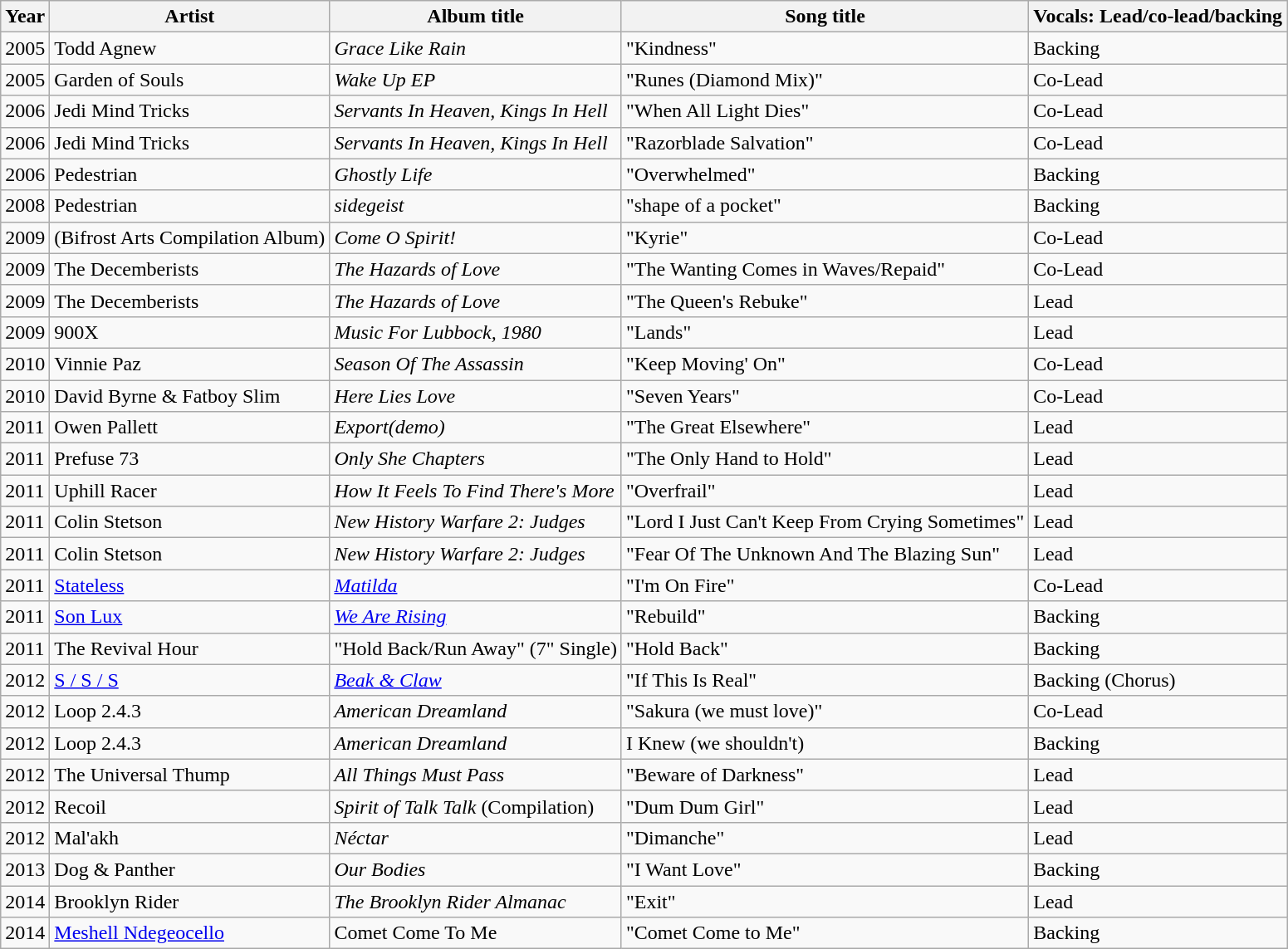<table class="wikitable">
<tr>
<th>Year</th>
<th>Artist</th>
<th>Album title</th>
<th>Song title</th>
<th>Vocals: Lead/co-lead/backing</th>
</tr>
<tr>
<td>2005</td>
<td>Todd Agnew</td>
<td><em>Grace Like Rain</em></td>
<td>"Kindness"</td>
<td>Backing</td>
</tr>
<tr>
<td>2005</td>
<td>Garden of Souls</td>
<td><em>Wake Up EP</em></td>
<td>"Runes (Diamond Mix)"</td>
<td>Co-Lead</td>
</tr>
<tr>
<td>2006</td>
<td>Jedi Mind Tricks</td>
<td><em>Servants In Heaven, Kings In Hell</em></td>
<td>"When All Light Dies"</td>
<td>Co-Lead</td>
</tr>
<tr>
<td>2006</td>
<td>Jedi Mind Tricks</td>
<td><em>Servants In Heaven, Kings In Hell</em></td>
<td>"Razorblade Salvation"</td>
<td>Co-Lead</td>
</tr>
<tr>
<td>2006</td>
<td>Pedestrian</td>
<td><em>Ghostly Life</em></td>
<td>"Overwhelmed"</td>
<td>Backing</td>
</tr>
<tr>
<td>2008</td>
<td>Pedestrian</td>
<td><em>sidegeist</em></td>
<td>"shape of a pocket"</td>
<td>Backing</td>
</tr>
<tr>
<td>2009</td>
<td>(Bifrost Arts Compilation Album)</td>
<td><em>Come O Spirit!</em></td>
<td>"Kyrie"</td>
<td>Co-Lead</td>
</tr>
<tr>
<td>2009</td>
<td>The Decemberists</td>
<td><em>The Hazards of Love</em></td>
<td>"The Wanting Comes in Waves/Repaid"</td>
<td>Co-Lead</td>
</tr>
<tr>
<td>2009</td>
<td>The Decemberists</td>
<td><em>The Hazards of Love</em></td>
<td>"The Queen's Rebuke"</td>
<td>Lead</td>
</tr>
<tr>
<td>2009</td>
<td>900X</td>
<td><em>Music For Lubbock, 1980</em></td>
<td>"Lands"</td>
<td>Lead</td>
</tr>
<tr>
<td>2010</td>
<td>Vinnie Paz</td>
<td><em>Season Of The Assassin</em></td>
<td>"Keep Moving' On"</td>
<td>Co-Lead</td>
</tr>
<tr>
<td>2010</td>
<td>David Byrne & Fatboy Slim</td>
<td><em>Here Lies Love</em></td>
<td>"Seven Years"</td>
<td>Co-Lead</td>
</tr>
<tr>
<td>2011</td>
<td>Owen Pallett</td>
<td><em>Export(demo)</em></td>
<td>"The Great Elsewhere"</td>
<td>Lead</td>
</tr>
<tr>
<td>2011</td>
<td>Prefuse 73</td>
<td><em>Only She Chapters</em></td>
<td>"The Only Hand to Hold"</td>
<td>Lead</td>
</tr>
<tr>
<td>2011</td>
<td>Uphill Racer</td>
<td><em>How It Feels To Find There's More</em></td>
<td>"Overfrail"</td>
<td>Lead</td>
</tr>
<tr>
<td>2011</td>
<td>Colin Stetson</td>
<td><em>New History Warfare 2: Judges</em></td>
<td>"Lord I Just Can't Keep From Crying Sometimes"</td>
<td>Lead</td>
</tr>
<tr>
<td>2011</td>
<td>Colin Stetson</td>
<td><em>New History Warfare 2: Judges</em></td>
<td>"Fear Of The Unknown And The Blazing Sun"</td>
<td>Lead</td>
</tr>
<tr>
<td>2011</td>
<td><a href='#'>Stateless</a></td>
<td><em><a href='#'>Matilda</a></em></td>
<td>"I'm On Fire"</td>
<td>Co-Lead</td>
</tr>
<tr>
<td>2011</td>
<td><a href='#'>Son Lux</a></td>
<td><em><a href='#'>We Are Rising</a></em></td>
<td>"Rebuild"</td>
<td>Backing</td>
</tr>
<tr>
<td>2011</td>
<td>The Revival Hour</td>
<td>"Hold Back/Run Away" (7" Single)</td>
<td>"Hold Back"</td>
<td>Backing</td>
</tr>
<tr>
<td>2012</td>
<td><a href='#'>S / S / S</a></td>
<td><em><a href='#'>Beak & Claw</a></em></td>
<td>"If This Is Real"</td>
<td>Backing (Chorus)</td>
</tr>
<tr>
<td>2012</td>
<td>Loop 2.4.3</td>
<td><em>American Dreamland</em></td>
<td>"Sakura (we must love)"</td>
<td>Co-Lead</td>
</tr>
<tr>
<td>2012</td>
<td>Loop 2.4.3</td>
<td><em>American Dreamland</em></td>
<td>I Knew (we shouldn't)</td>
<td>Backing</td>
</tr>
<tr>
<td>2012</td>
<td>The Universal Thump</td>
<td><em>All Things Must Pass</em></td>
<td>"Beware of Darkness"</td>
<td>Lead</td>
</tr>
<tr>
<td>2012</td>
<td>Recoil</td>
<td><em>Spirit of Talk Talk</em> (Compilation)</td>
<td>"Dum Dum Girl"</td>
<td>Lead</td>
</tr>
<tr>
<td>2012</td>
<td>Mal'akh</td>
<td><em>Néctar</em></td>
<td>"Dimanche"</td>
<td>Lead</td>
</tr>
<tr>
<td>2013</td>
<td>Dog & Panther</td>
<td><em>Our Bodies</em></td>
<td>"I Want Love"</td>
<td>Backing</td>
</tr>
<tr>
<td>2014</td>
<td>Brooklyn Rider</td>
<td><em>The Brooklyn Rider Almanac</em></td>
<td>"Exit"</td>
<td>Lead</td>
</tr>
<tr>
<td>2014</td>
<td><a href='#'>Meshell Ndegeocello</a></td>
<td>Comet Come To Me</td>
<td>"Comet Come to Me"</td>
<td>Backing</td>
</tr>
</table>
